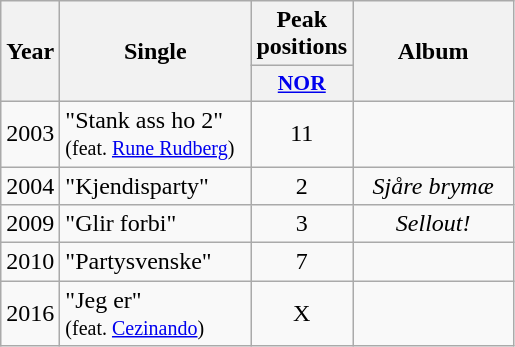<table class="wikitable">
<tr>
<th align="center" rowspan="2" width="10">Year</th>
<th align="center" rowspan="2" width="120">Single</th>
<th align="center" colspan="1" width="20">Peak positions</th>
<th align="center" rowspan="2" width="100">Album</th>
</tr>
<tr>
<th scope="col" style="width:3em;font-size:90%;"><a href='#'>NOR</a><br></th>
</tr>
<tr>
<td style="text-align:center;">2003</td>
<td>"Stank ass ho 2" <br><small>(feat. <a href='#'>Rune Rudberg</a>)</small></td>
<td style="text-align:center;">11</td>
<td style="text-align:center;"></td>
</tr>
<tr>
<td style="text-align:center;">2004</td>
<td>"Kjendisparty"</td>
<td style="text-align:center;">2</td>
<td style="text-align:center;"><em>Sjåre brymæ</em></td>
</tr>
<tr>
<td style="text-align:center;">2009</td>
<td>"Glir forbi"</td>
<td style="text-align:center;">3</td>
<td style="text-align:center;"><em>Sellout!</em></td>
</tr>
<tr>
<td style="text-align:center;">2010</td>
<td>"Partysvenske"</td>
<td style="text-align:center;">7</td>
<td style="text-align:center;"></td>
</tr>
<tr>
<td style="text-align:center;">2016</td>
<td>"Jeg er" <br><small>(feat. <a href='#'>Cezinando</a>)</small></td>
<td style="text-align:center;">X</td>
<td style="text-align:center;"></td>
</tr>
</table>
